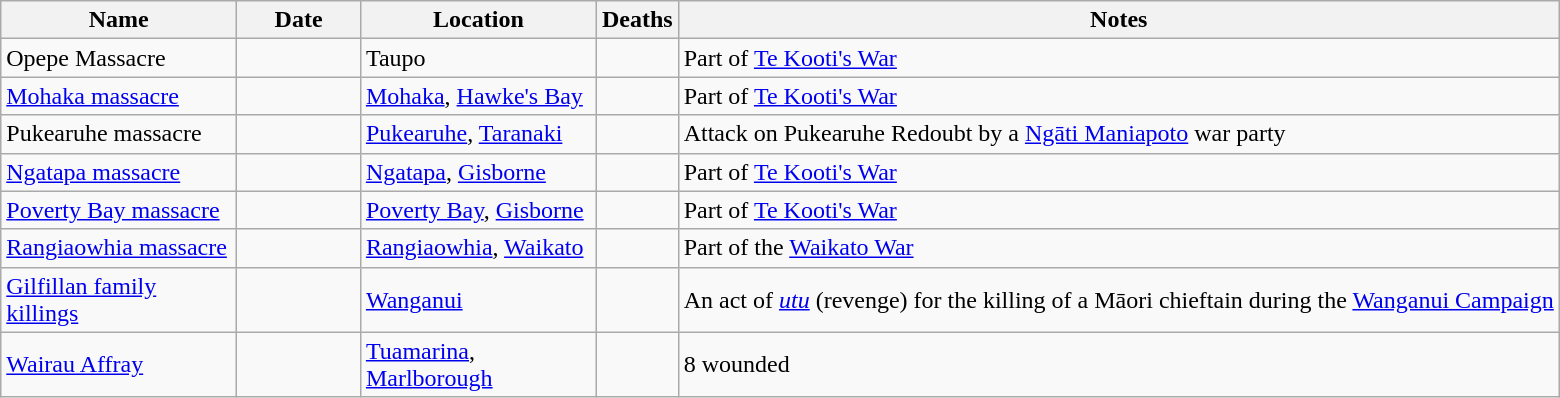<table class="sortable wikitable" style="font-size:100%;">
<tr>
<th style="width:150px;">Name</th>
<th style="width:75px;">Date</th>
<th style="width:150px;">Location</th>
<th style="width:40px;">Deaths</th>
<th class="unsortable">Notes</th>
</tr>
<tr>
<td>Opepe Massacre</td>
<td></td>
<td>Taupo</td>
<td></td>
<td>Part of <a href='#'>Te Kooti's War</a></td>
</tr>
<tr>
<td><a href='#'>Mohaka massacre</a></td>
<td></td>
<td><a href='#'>Mohaka</a>, <a href='#'>Hawke's Bay</a></td>
<td></td>
<td>Part of <a href='#'>Te Kooti's War</a></td>
</tr>
<tr>
<td>Pukearuhe massacre</td>
<td></td>
<td><a href='#'>Pukearuhe</a>, <a href='#'>Taranaki</a></td>
<td></td>
<td>Attack on Pukearuhe Redoubt by a <a href='#'>Ngāti Maniapoto</a> war party</td>
</tr>
<tr>
<td><a href='#'>Ngatapa massacre</a></td>
<td></td>
<td><a href='#'>Ngatapa</a>, <a href='#'>Gisborne</a></td>
<td></td>
<td>Part of <a href='#'>Te Kooti's War</a></td>
</tr>
<tr>
<td><a href='#'>Poverty Bay massacre</a></td>
<td></td>
<td><a href='#'>Poverty Bay</a>, <a href='#'>Gisborne</a></td>
<td></td>
<td>Part of <a href='#'>Te Kooti's War</a></td>
</tr>
<tr>
<td><a href='#'>Rangiaowhia massacre</a></td>
<td></td>
<td><a href='#'>Rangiaowhia</a>, <a href='#'>Waikato</a></td>
<td></td>
<td>Part of the <a href='#'>Waikato War</a></td>
</tr>
<tr>
<td><a href='#'>Gilfillan family killings</a></td>
<td></td>
<td><a href='#'>Wanganui</a></td>
<td></td>
<td>An act of <em><a href='#'>utu</a></em> (revenge) for the killing of a Māori chieftain during the <a href='#'>Wanganui Campaign</a></td>
</tr>
<tr>
<td><a href='#'>Wairau Affray</a></td>
<td></td>
<td><a href='#'>Tuamarina</a>, <a href='#'>Marlborough</a></td>
<td></td>
<td>8 wounded</td>
</tr>
</table>
